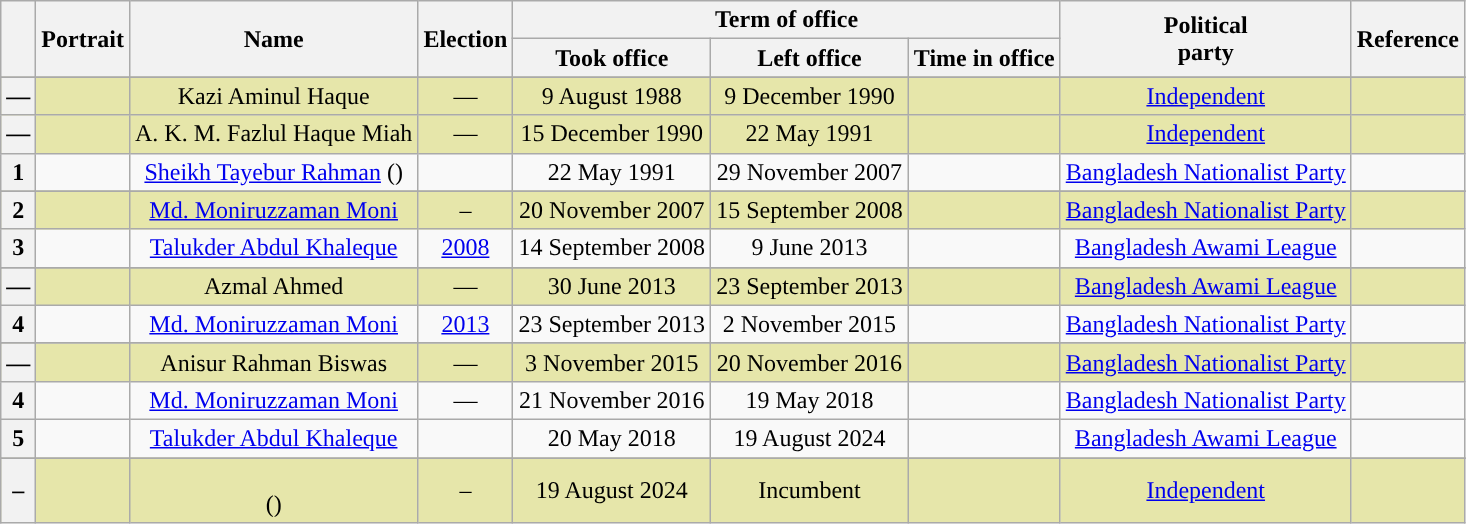<table class="wikitable" style="text-align:center">
<tr>
<th rowspan="2"></th>
<th rowspan="2">Portrait</th>
<th rowspan="2">Name<br></th>
<th rowspan="2">Election</th>
<th colspan="3"><strong>Term of office</strong></th>
<th rowspan="2"><strong>Political<br> party</strong></th>
<th rowspan="2"><strong>Reference</strong></th>
</tr>
<tr>
<th><strong>Took office</strong></th>
<th><strong>Left office</strong></th>
<th><strong>Time in office</strong></th>
</tr>
<tr>
</tr>
<tr style="background:#e6e6aa;">
<th style="background:">—</th>
<td align=center></td>
<td>Kazi Aminul Haque</td>
<td>—</td>
<td align=center>9 August 1988</td>
<td align=center>9 December 1990</td>
<td></td>
<td><a href='#'>Independent</a></td>
<td></td>
</tr>
<tr style="background:#e6e6aa;">
<th style="background:">—</th>
<td align=center></td>
<td>A. K. M. Fazlul Haque Miah</td>
<td>—</td>
<td align=center>15 December 1990</td>
<td align=center>22 May 1991</td>
<td></td>
<td><a href='#'>Independent</a></td>
<td></td>
</tr>
<tr>
<th style="background:">1</th>
<td align=center></td>
<td><a href='#'>Sheikh Tayebur Rahman</a> ()</td>
<td></td>
<td align=center>22 May 1991</td>
<td align=center>29 November 2007</td>
<td></td>
<td><a href='#'>Bangladesh Nationalist Party</a></td>
<td></td>
</tr>
<tr>
</tr>
<tr style="background:#e6e6aa;">
<th style="background:">2</th>
<td align=center></td>
<td><a href='#'>Md. Moniruzzaman Moni</a></td>
<td>–</td>
<td align=center>20 November 2007</td>
<td align=center>15 September 2008</td>
<td></td>
<td><a href='#'>Bangladesh Nationalist Party</a></td>
<td></td>
</tr>
<tr>
<th style="background:">3</th>
<td align=center></td>
<td><a href='#'>Talukder Abdul Khaleque</a></td>
<td><a href='#'>2008</a></td>
<td align=center>14 September 2008</td>
<td align=center>9 June 2013</td>
<td></td>
<td><a href='#'>Bangladesh Awami League</a></td>
<td></td>
</tr>
<tr>
</tr>
<tr style="background:#e6e6aa;">
<th style="background:">—</th>
<td align=center></td>
<td>Azmal Ahmed</td>
<td>—</td>
<td align=center>30 June 2013</td>
<td align=center>23 September 2013</td>
<td></td>
<td><a href='#'>Bangladesh Awami League</a></td>
<td></td>
</tr>
<tr>
<th style="background:">4</th>
<td align=center></td>
<td><a href='#'>Md. Moniruzzaman Moni</a></td>
<td><a href='#'>2013</a></td>
<td align=center>23 September 2013</td>
<td align=center>2 November 2015</td>
<td></td>
<td><a href='#'>Bangladesh Nationalist Party</a></td>
<td></td>
</tr>
<tr>
</tr>
<tr style="background:#e6e6aa;">
<th style="background:">—</th>
<td align=center></td>
<td>Anisur Rahman Biswas</td>
<td>—</td>
<td align=center>3 November 2015</td>
<td align=center>20 November 2016</td>
<td></td>
<td><a href='#'>Bangladesh Nationalist Party</a></td>
<td></td>
</tr>
<tr>
<th style="background:">4</th>
<td align=center></td>
<td><a href='#'>Md. Moniruzzaman Moni</a></td>
<td>—</td>
<td align=center>21 November 2016</td>
<td align=center>19 May 2018</td>
<td></td>
<td><a href='#'>Bangladesh Nationalist Party</a></td>
<td></td>
</tr>
<tr>
<th style="background:">5</th>
<td align=center></td>
<td><a href='#'>Talukder Abdul Khaleque</a></td>
<td></td>
<td align=center>20 May 2018</td>
<td align=center>19 August 2024</td>
<td></td>
<td><a href='#'>Bangladesh Awami League</a></td>
<td></td>
</tr>
<tr>
</tr>
<tr style="background:#e6e6aa;">
<th style="background:">–</th>
<td align=center></td>
<td><br>()</td>
<td>–</td>
<td align=center>19 August 2024</td>
<td align=center>Incumbent</td>
<td></td>
<td><a href='#'>Independent</a></td>
<td></td>
</tr>
</table>
